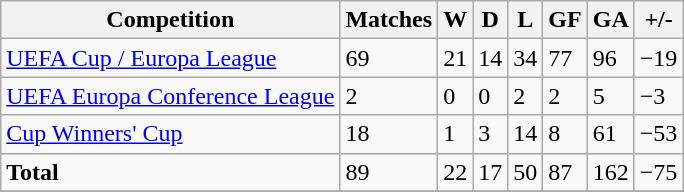<table class="wikitable">
<tr>
<th>Competition</th>
<th>Matches</th>
<th>W</th>
<th>D</th>
<th>L</th>
<th>GF</th>
<th>GA</th>
<th>+/-</th>
</tr>
<tr>
<td><a href='#'>UEFA Cup / Europa League</a></td>
<td>69</td>
<td>21</td>
<td>14</td>
<td>34</td>
<td>77</td>
<td>96</td>
<td>−19</td>
</tr>
<tr>
<td><a href='#'>UEFA Europa Conference League</a></td>
<td>2</td>
<td>0</td>
<td>0</td>
<td>2</td>
<td>2</td>
<td>5</td>
<td>−3</td>
</tr>
<tr>
<td><a href='#'>Cup Winners' Cup</a></td>
<td>18</td>
<td>1</td>
<td>3</td>
<td>14</td>
<td>8</td>
<td>61</td>
<td>−53</td>
</tr>
<tr>
<td><strong>Total</strong></td>
<td>89</td>
<td>22</td>
<td>17</td>
<td>50</td>
<td>87</td>
<td>162</td>
<td>−75</td>
</tr>
<tr>
</tr>
</table>
